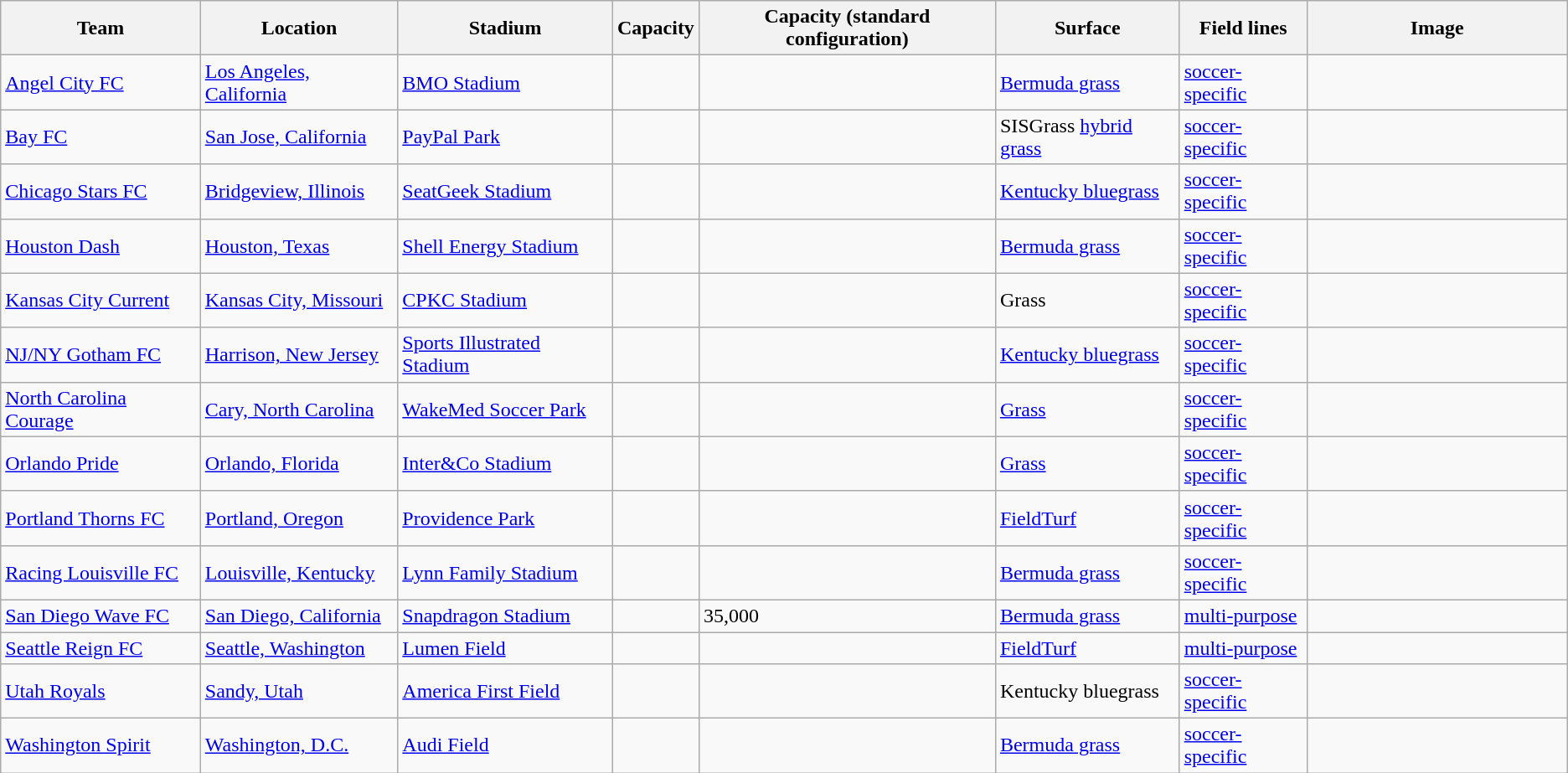<table class="wikitable sortable">
<tr>
<th scope="col">Team</th>
<th scope="col">Location</th>
<th scope="col">Stadium</th>
<th scope="col">Capacity</th>
<th scope="col">Capacity (standard configuration)</th>
<th scope="col">Surface</th>
<th scope="col">Field lines</th>
<th style="width:200px;" scope="col">Image</th>
</tr>
<tr>
<td><a href='#'>Angel City FC</a></td>
<td><a href='#'>Los Angeles, California</a></td>
<td><a href='#'>BMO Stadium</a></td>
<td></td>
<td></td>
<td><a href='#'>Bermuda grass</a></td>
<td><a href='#'>soccer-specific</a></td>
<td></td>
</tr>
<tr>
<td><a href='#'>Bay FC</a></td>
<td><a href='#'>San Jose, California</a></td>
<td><a href='#'>PayPal Park</a></td>
<td></td>
<td></td>
<td>SISGrass <a href='#'>hybrid grass</a></td>
<td><a href='#'>soccer-specific</a></td>
<td></td>
</tr>
<tr>
<td><a href='#'>Chicago Stars FC</a></td>
<td><a href='#'>Bridgeview, Illinois</a></td>
<td><a href='#'>SeatGeek Stadium</a></td>
<td></td>
<td></td>
<td><a href='#'>Kentucky bluegrass</a></td>
<td><a href='#'>soccer-specific</a></td>
<td></td>
</tr>
<tr>
<td><a href='#'>Houston Dash</a></td>
<td><a href='#'>Houston, Texas</a></td>
<td><a href='#'>Shell Energy Stadium</a></td>
<td></td>
<td></td>
<td><a href='#'>Bermuda grass</a></td>
<td><a href='#'>soccer-specific</a></td>
<td></td>
</tr>
<tr>
<td><a href='#'>Kansas City Current</a></td>
<td><a href='#'>Kansas City, Missouri</a></td>
<td><a href='#'>CPKC Stadium</a></td>
<td></td>
<td></td>
<td>Grass</td>
<td><a href='#'>soccer-specific</a></td>
<td></td>
</tr>
<tr>
<td><a href='#'>NJ/NY Gotham FC</a></td>
<td><a href='#'>Harrison, New Jersey</a></td>
<td><a href='#'>Sports Illustrated Stadium</a></td>
<td></td>
<td></td>
<td><a href='#'>Kentucky bluegrass</a></td>
<td><a href='#'>soccer-specific</a></td>
<td></td>
</tr>
<tr>
<td><a href='#'>North Carolina Courage</a></td>
<td><a href='#'>Cary, North Carolina</a></td>
<td><a href='#'>WakeMed Soccer Park</a></td>
<td></td>
<td></td>
<td><a href='#'>Grass</a></td>
<td><a href='#'>soccer-specific</a></td>
<td></td>
</tr>
<tr>
<td><a href='#'>Orlando Pride</a></td>
<td><a href='#'>Orlando, Florida</a></td>
<td><a href='#'>Inter&Co Stadium</a></td>
<td></td>
<td></td>
<td><a href='#'>Grass</a></td>
<td><a href='#'>soccer-specific</a></td>
<td></td>
</tr>
<tr>
<td><a href='#'>Portland Thorns FC</a></td>
<td><a href='#'>Portland, Oregon</a></td>
<td><a href='#'>Providence Park</a></td>
<td></td>
<td></td>
<td><a href='#'>FieldTurf</a></td>
<td><a href='#'>soccer-specific</a></td>
<td></td>
</tr>
<tr>
<td><a href='#'>Racing Louisville FC</a></td>
<td><a href='#'>Louisville, Kentucky</a></td>
<td><a href='#'>Lynn Family Stadium</a></td>
<td></td>
<td></td>
<td><a href='#'>Bermuda grass</a></td>
<td><a href='#'>soccer-specific</a></td>
<td></td>
</tr>
<tr>
<td><a href='#'>San Diego Wave FC</a></td>
<td><a href='#'>San Diego, California</a></td>
<td><a href='#'>Snapdragon Stadium</a></td>
<td></td>
<td>35,000</td>
<td><a href='#'>Bermuda grass</a></td>
<td><a href='#'>multi-purpose</a></td>
<td></td>
</tr>
<tr>
<td><a href='#'>Seattle Reign FC</a></td>
<td><a href='#'>Seattle, Washington</a></td>
<td><a href='#'>Lumen Field</a></td>
<td></td>
<td></td>
<td><a href='#'>FieldTurf</a></td>
<td><a href='#'>multi-purpose</a></td>
<td></td>
</tr>
<tr>
<td><a href='#'>Utah Royals</a></td>
<td><a href='#'>Sandy, Utah</a></td>
<td><a href='#'>America First Field</a></td>
<td></td>
<td></td>
<td>Kentucky bluegrass</td>
<td><a href='#'>soccer-specific</a></td>
<td></td>
</tr>
<tr>
<td><a href='#'>Washington Spirit</a></td>
<td><a href='#'>Washington, D.C.</a></td>
<td><a href='#'>Audi Field</a></td>
<td></td>
<td></td>
<td><a href='#'>Bermuda grass</a></td>
<td><a href='#'>soccer-specific</a></td>
<td></td>
</tr>
</table>
